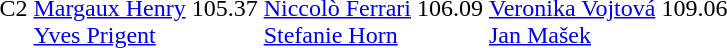<table>
<tr>
<td>C2</td>
<td><br><a href='#'>Margaux Henry</a><br><a href='#'>Yves Prigent</a></td>
<td>105.37</td>
<td><br><a href='#'>Niccolò Ferrari</a><br><a href='#'>Stefanie Horn</a></td>
<td>106.09</td>
<td><br><a href='#'>Veronika Vojtová</a><br><a href='#'>Jan Mašek</a></td>
<td>109.06</td>
</tr>
</table>
